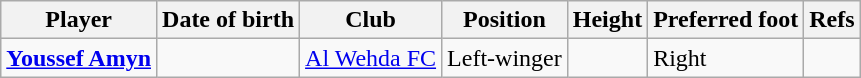<table class="wikitable sortable">
<tr>
<th>Player</th>
<th>Date of birth</th>
<th>Club</th>
<th>Position</th>
<th>Height</th>
<th>Preferred foot</th>
<th>Refs</th>
</tr>
<tr>
<td><strong><a href='#'>Youssef Amyn</a></strong></td>
<td></td>
<td><a href='#'>Al Wehda FC</a></td>
<td>Left-winger</td>
<td></td>
<td>Right</td>
<td></td>
</tr>
</table>
